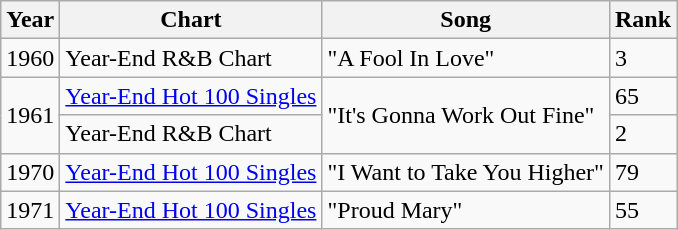<table class="wikitable">
<tr>
<th>Year</th>
<th>Chart</th>
<th>Song</th>
<th>Rank</th>
</tr>
<tr>
<td>1960</td>
<td>Year-End R&B Chart</td>
<td>"A Fool In Love"</td>
<td>3</td>
</tr>
<tr>
<td rowspan="2">1961</td>
<td><a href='#'>Year-End Hot 100 Singles</a></td>
<td rowspan="2">"It's Gonna Work Out Fine"</td>
<td>65</td>
</tr>
<tr>
<td>Year-End R&B Chart</td>
<td>2</td>
</tr>
<tr>
<td>1970</td>
<td><a href='#'>Year-End Hot 100 Singles</a></td>
<td>"I Want to Take You Higher"</td>
<td>79</td>
</tr>
<tr>
<td>1971</td>
<td><a href='#'>Year-End Hot 100 Singles</a></td>
<td>"Proud Mary"</td>
<td>55</td>
</tr>
</table>
